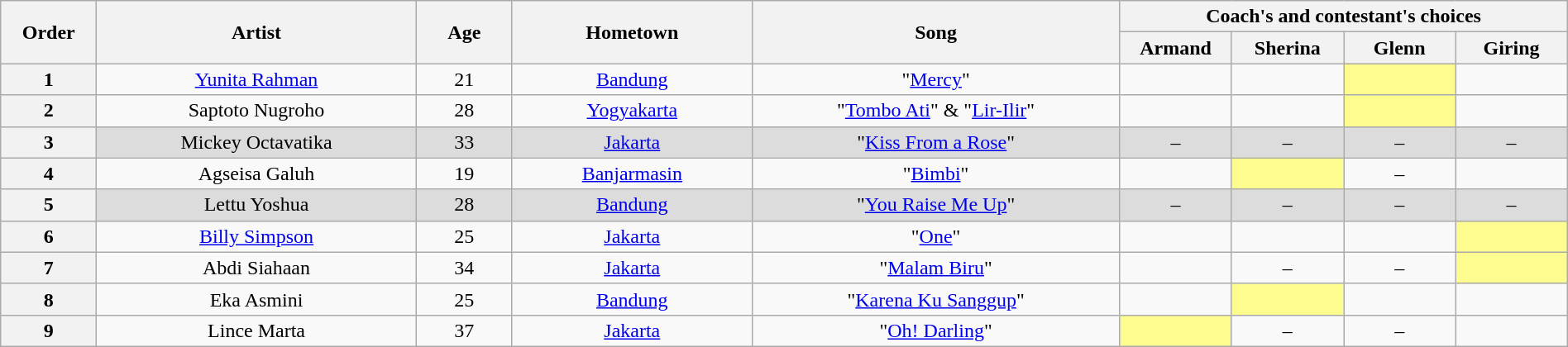<table class="wikitable" style="text-align:center; width:100%;">
<tr>
<th scope="col" rowspan="2" style="width:06%;">Order</th>
<th scope="col" rowspan="2" style="width:20%;">Artist</th>
<th scope="col" rowspan="2" style="width:06%;">Age</th>
<th scope="col" rowspan="2" style="width:15%;">Hometown</th>
<th scope="col" rowspan="2" style="width:23%;">Song</th>
<th scope="col" colspan="4" style="width:28%;">Coach's and contestant's choices</th>
</tr>
<tr>
<th widt=07%;">Armand</th>
<th width=07%;">Sherina</th>
<th width=07%;">Glenn</th>
<th width=07%;">Giring</th>
</tr>
<tr>
<th>1</th>
<td><a href='#'>Yunita Rahman</a></td>
<td>21</td>
<td><a href='#'>Bandung</a></td>
<td>"<a href='#'>Mercy</a>"</td>
<td><strong></strong></td>
<td><strong></strong></td>
<td style="background:#fdfc8f;"><strong></strong></td>
<td><strong></strong></td>
</tr>
<tr>
<th>2</th>
<td>Saptoto Nugroho</td>
<td>28</td>
<td><a href='#'>Yogyakarta</a></td>
<td>"<a href='#'>Tombo Ati</a>" & "<a href='#'>Lir-Ilir</a>"</td>
<td><strong></strong></td>
<td><strong></strong></td>
<td style="background:#fdfc8f;"><strong></strong></td>
<td><strong></strong></td>
</tr>
<tr>
<th>3</th>
<td style="background:#DCDCDC;">Mickey Octavatika</td>
<td style="background:#DCDCDC;">33</td>
<td style="background:#DCDCDC;"><a href='#'>Jakarta</a></td>
<td style="background:#DCDCDC;">"<a href='#'>Kiss From a Rose</a>"</td>
<td style="background:#DCDCDC;">–</td>
<td style="background:#DCDCDC;">–</td>
<td style="background:#DCDCDC;">–</td>
<td style="background:#DCDCDC;">–</td>
</tr>
<tr>
<th>4</th>
<td>Agseisa Galuh</td>
<td>19</td>
<td><a href='#'>Banjarmasin</a></td>
<td>"<a href='#'>Bimbi</a>"</td>
<td><strong></strong></td>
<td style="background:#fdfc8f;"><strong></strong></td>
<td>–</td>
<td><strong></strong></td>
</tr>
<tr>
<th>5</th>
<td style="background:#DCDCDC;">Lettu Yoshua</td>
<td style="background:#DCDCDC;">28</td>
<td style="background:#DCDCDC;"><a href='#'>Bandung</a></td>
<td style="background:#DCDCDC;">"<a href='#'>You Raise Me Up</a>"</td>
<td style="background:#DCDCDC;">–</td>
<td style="background:#DCDCDC;">–</td>
<td style="background:#DCDCDC;">–</td>
<td style="background:#DCDCDC;">–</td>
</tr>
<tr>
<th>6</th>
<td><a href='#'>Billy Simpson</a></td>
<td>25</td>
<td><a href='#'>Jakarta</a></td>
<td>"<a href='#'>One</a>"</td>
<td><strong></strong></td>
<td><strong></strong></td>
<td><strong></strong></td>
<td style="background:#fdfc8f;"><strong></strong></td>
</tr>
<tr>
<th>7</th>
<td>Abdi Siahaan</td>
<td>34</td>
<td><a href='#'>Jakarta</a></td>
<td>"<a href='#'>Malam Biru</a>"</td>
<td><strong></strong></td>
<td>–</td>
<td>–</td>
<td style="background:#fdfc8f;"><strong></strong></td>
</tr>
<tr>
<th>8</th>
<td>Eka Asmini</td>
<td>25</td>
<td><a href='#'>Bandung</a></td>
<td>"<a href='#'>Karena Ku Sanggup</a>"</td>
<td><strong></strong></td>
<td style="background:#fdfc8f;"><strong></strong></td>
<td><strong></strong></td>
<td><strong></strong></td>
</tr>
<tr>
<th>9</th>
<td>Lince Marta</td>
<td>37</td>
<td><a href='#'>Jakarta</a></td>
<td>"<a href='#'>Oh! Darling</a>"</td>
<td style="background:#fdfc8f;"><strong></strong></td>
<td>–</td>
<td>–</td>
<td><strong></strong></td>
</tr>
</table>
